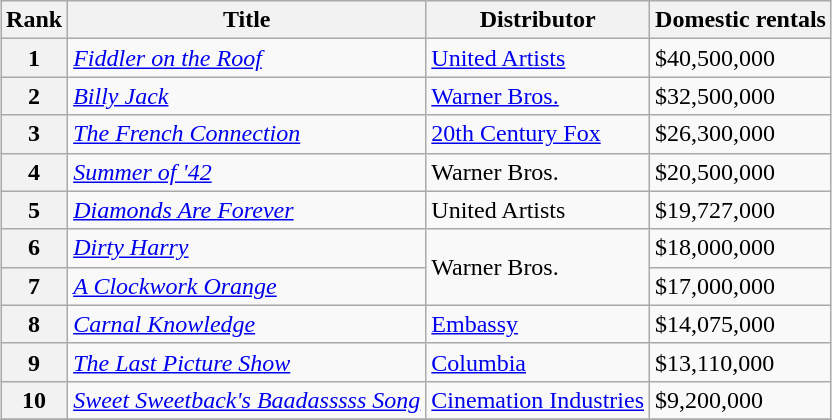<table class="wikitable sortable" style="margin:auto; margin:auto;">
<tr>
<th>Rank</th>
<th>Title</th>
<th>Distributor</th>
<th>Domestic rentals</th>
</tr>
<tr>
<th style="text-align:center;">1</th>
<td><em><a href='#'>Fiddler on the Roof</a></em></td>
<td><a href='#'>United Artists</a></td>
<td>$40,500,000</td>
</tr>
<tr>
<th style="text-align:center;">2</th>
<td><em><a href='#'>Billy Jack</a></em></td>
<td><a href='#'>Warner Bros.</a></td>
<td>$32,500,000</td>
</tr>
<tr>
<th style="text-align:center;">3</th>
<td><em><a href='#'>The French Connection</a></em></td>
<td><a href='#'>20th Century Fox</a></td>
<td>$26,300,000</td>
</tr>
<tr>
<th style="text-align:center;">4</th>
<td><em><a href='#'>Summer of '42</a></em></td>
<td>Warner Bros.</td>
<td>$20,500,000</td>
</tr>
<tr>
<th style="text-align:center;">5</th>
<td><em><a href='#'>Diamonds Are Forever</a></em></td>
<td>United Artists</td>
<td>$19,727,000</td>
</tr>
<tr>
<th style="text-align:center;">6</th>
<td><em><a href='#'>Dirty Harry</a></em></td>
<td rowspan="2">Warner Bros.</td>
<td>$18,000,000</td>
</tr>
<tr>
<th style="text-align:center;">7</th>
<td><em><a href='#'>A Clockwork Orange</a></em></td>
<td>$17,000,000</td>
</tr>
<tr>
<th style="text-align:center;">8</th>
<td><em><a href='#'>Carnal Knowledge</a></em></td>
<td><a href='#'>Embassy</a></td>
<td>$14,075,000</td>
</tr>
<tr>
<th style="text-align:center;">9</th>
<td><em><a href='#'>The Last Picture Show</a></em></td>
<td><a href='#'>Columbia</a></td>
<td>$13,110,000</td>
</tr>
<tr>
<th style="text-align:center;">10</th>
<td><em><a href='#'>Sweet Sweetback's Baadasssss Song</a></em></td>
<td><a href='#'>Cinemation Industries</a></td>
<td>$9,200,000</td>
</tr>
<tr>
</tr>
</table>
